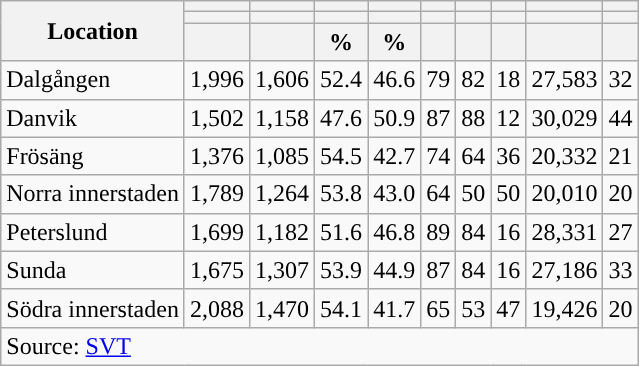<table role="presentation" class="wikitable sortable mw-collapsible">
<tr>
<th rowspan="3">Location</th>
<th></th>
<th></th>
<th></th>
<th></th>
<th></th>
<th></th>
<th></th>
<th></th>
<th></th>
</tr>
<tr>
<th></th>
<th></th>
<th style="background:"></th>
<th style="background:"></th>
<th></th>
<th></th>
<th></th>
<th></th>
<th></th>
</tr>
<tr>
<th data-sort-type="number"></th>
<th data-sort-type="number"></th>
<th data-sort-type="number">%</th>
<th data-sort-type="number">%</th>
<th data-sort-type="number"></th>
<th data-sort-type="number"></th>
<th data-sort-type="number"></th>
<th data-sort-type="number"></th>
<th data-sort-type="number"></th>
</tr>
<tr>
<td align="left">Dalgången</td>
<td>1,996</td>
<td>1,606</td>
<td>52.4</td>
<td>46.6</td>
<td>79</td>
<td>82</td>
<td>18</td>
<td>27,583</td>
<td>32</td>
</tr>
<tr>
<td align="left">Danvik</td>
<td>1,502</td>
<td>1,158</td>
<td>47.6</td>
<td>50.9</td>
<td>87</td>
<td>88</td>
<td>12</td>
<td>30,029</td>
<td>44</td>
</tr>
<tr>
<td align="left">Frösäng</td>
<td>1,376</td>
<td>1,085</td>
<td>54.5</td>
<td>42.7</td>
<td>74</td>
<td>64</td>
<td>36</td>
<td>20,332</td>
<td>21</td>
</tr>
<tr>
<td align="left">Norra innerstaden</td>
<td>1,789</td>
<td>1,264</td>
<td>53.8</td>
<td>43.0</td>
<td>64</td>
<td>50</td>
<td>50</td>
<td>20,010</td>
<td>20</td>
</tr>
<tr>
<td align="left">Peterslund</td>
<td>1,699</td>
<td>1,182</td>
<td>51.6</td>
<td>46.8</td>
<td>89</td>
<td>84</td>
<td>16</td>
<td>28,331</td>
<td>27</td>
</tr>
<tr>
<td align="left">Sunda</td>
<td>1,675</td>
<td>1,307</td>
<td>53.9</td>
<td>44.9</td>
<td>87</td>
<td>84</td>
<td>16</td>
<td>27,186</td>
<td>33</td>
</tr>
<tr>
<td align="left">Södra innerstaden</td>
<td>2,088</td>
<td>1,470</td>
<td>54.1</td>
<td>41.7</td>
<td>65</td>
<td>53</td>
<td>47</td>
<td>19,426</td>
<td>20</td>
</tr>
<tr>
<td colspan="10" align="left">Source: <a href='#'>SVT</a></td>
</tr>
</table>
